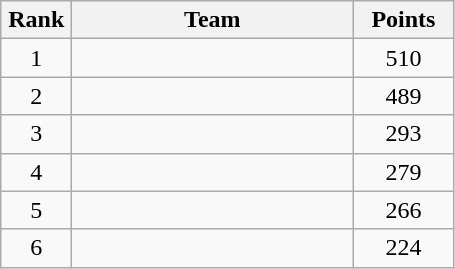<table class="wikitable" style="text-align:center;">
<tr>
<th width=40>Rank</th>
<th width=180>Team</th>
<th width=60>Points</th>
</tr>
<tr>
<td>1</td>
<td align=left></td>
<td>510</td>
</tr>
<tr>
<td>2</td>
<td align=left></td>
<td>489</td>
</tr>
<tr>
<td>3</td>
<td align=left></td>
<td>293</td>
</tr>
<tr>
<td>4</td>
<td align=left></td>
<td>279</td>
</tr>
<tr>
<td>5</td>
<td align=left></td>
<td>266</td>
</tr>
<tr>
<td>6</td>
<td align=left></td>
<td>224</td>
</tr>
</table>
